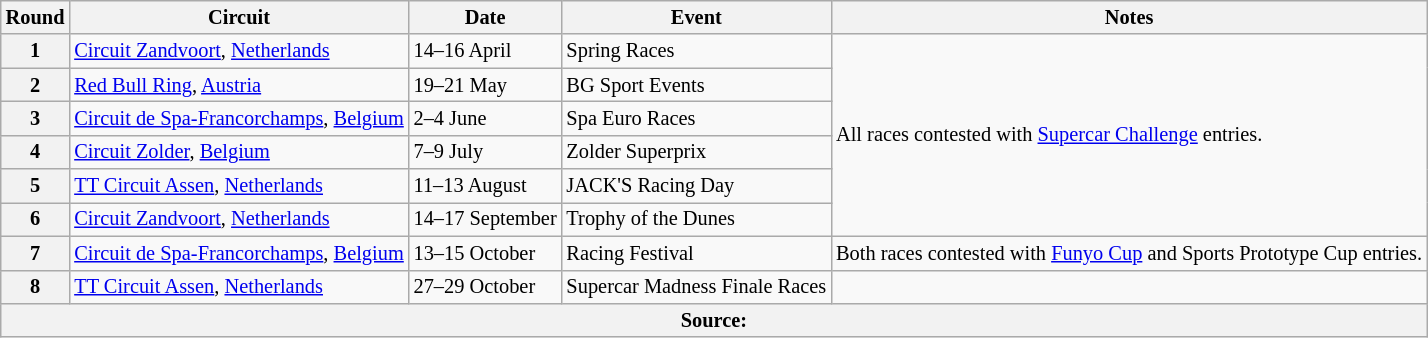<table class="wikitable" style="font-size: 85%;">
<tr>
<th>Round</th>
<th>Circuit</th>
<th>Date</th>
<th>Event</th>
<th>Notes</th>
</tr>
<tr>
<th>1</th>
<td> <a href='#'>Circuit Zandvoort</a>, <a href='#'>Netherlands</a></td>
<td>14–16 April</td>
<td>Spring Races</td>
<td rowspan=6>All races contested with <a href='#'>Supercar Challenge</a> entries.</td>
</tr>
<tr>
<th>2</th>
<td> <a href='#'>Red Bull Ring</a>, <a href='#'>Austria</a></td>
<td>19–21 May</td>
<td>BG Sport Events</td>
</tr>
<tr>
<th>3</th>
<td> <a href='#'>Circuit de Spa-Francorchamps</a>, <a href='#'>Belgium</a></td>
<td>2–4 June</td>
<td>Spa Euro Races</td>
</tr>
<tr>
<th>4</th>
<td> <a href='#'>Circuit Zolder</a>, <a href='#'>Belgium</a></td>
<td>7–9 July</td>
<td>Zolder Superprix</td>
</tr>
<tr>
<th>5</th>
<td> <a href='#'>TT Circuit Assen</a>, <a href='#'>Netherlands</a></td>
<td>11–13 August</td>
<td>JACK'S Racing Day</td>
</tr>
<tr>
<th>6</th>
<td> <a href='#'>Circuit Zandvoort</a>, <a href='#'>Netherlands</a></td>
<td>14–17 September</td>
<td>Trophy of the Dunes</td>
</tr>
<tr>
<th>7</th>
<td> <a href='#'>Circuit de Spa-Francorchamps</a>, <a href='#'>Belgium</a></td>
<td>13–15 October</td>
<td>Racing Festival</td>
<td>Both races contested with <a href='#'>Funyo Cup</a> and Sports Prototype Cup entries.</td>
</tr>
<tr>
<th>8</th>
<td> <a href='#'>TT Circuit Assen</a>, <a href='#'>Netherlands</a></td>
<td>27–29 October</td>
<td>Supercar Madness Finale Races</td>
<td></td>
</tr>
<tr>
<th colspan=5>Source:</th>
</tr>
</table>
